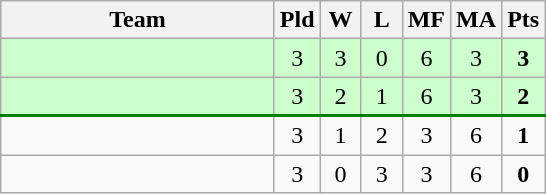<table class=wikitable style="text-align:center">
<tr>
<th width=175>Team</th>
<th width=20>Pld</th>
<th width=20>W</th>
<th width=20>L</th>
<th width=20>MF</th>
<th width=20>MA</th>
<th width=20>Pts</th>
</tr>
<tr bgcolor=ccffcc>
<td style="text-align:left"></td>
<td>3</td>
<td>3</td>
<td>0</td>
<td>6</td>
<td>3</td>
<td><strong>3</strong></td>
</tr>
<tr bgcolor=ccffcc style="border-bottom:2px solid green;">
<td style="text-align:left"></td>
<td>3</td>
<td>2</td>
<td>1</td>
<td>6</td>
<td>3</td>
<td><strong>2</strong></td>
</tr>
<tr>
<td style="text-align:left"></td>
<td>3</td>
<td>1</td>
<td>2</td>
<td>3</td>
<td>6</td>
<td><strong>1</strong></td>
</tr>
<tr>
<td style="text-align:left"></td>
<td>3</td>
<td>0</td>
<td>3</td>
<td>3</td>
<td>6</td>
<td><strong>0</strong></td>
</tr>
</table>
